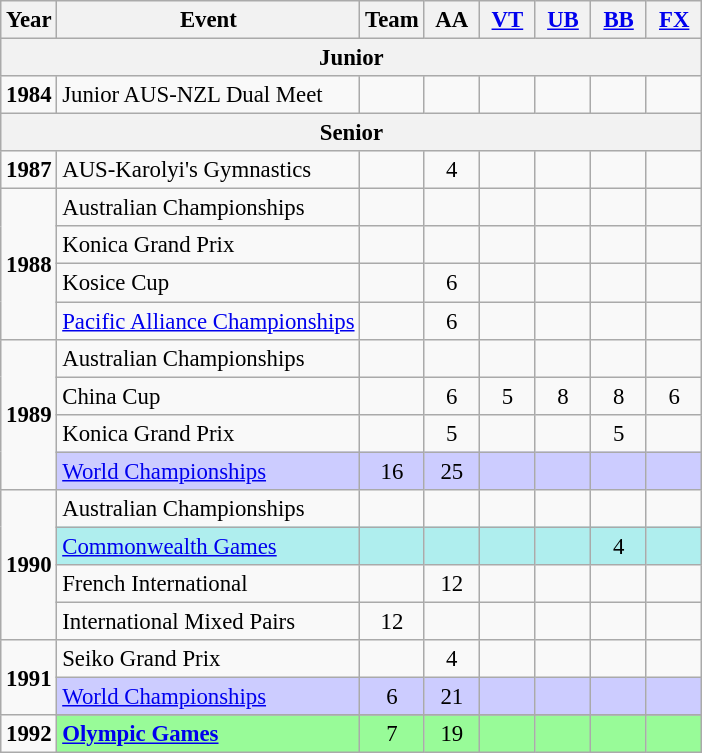<table class="wikitable" style="text-align:center; font-size:95%;">
<tr>
<th align=center>Year</th>
<th align=center>Event</th>
<th style="width:30px;">Team</th>
<th style="width:30px;">AA</th>
<th style="width:30px;"><a href='#'>VT</a></th>
<th style="width:30px;"><a href='#'>UB</a></th>
<th style="width:30px;"><a href='#'>BB</a></th>
<th style="width:30px;"><a href='#'>FX</a></th>
</tr>
<tr>
<th colspan="8"><strong>Junior</strong></th>
</tr>
<tr>
<td rowspan="1"><strong>1984</strong></td>
<td align=left>Junior AUS-NZL Dual Meet</td>
<td></td>
<td></td>
<td></td>
<td></td>
<td></td>
<td></td>
</tr>
<tr>
<th colspan="8"><strong>Senior</strong></th>
</tr>
<tr>
<td rowspan="1"><strong>1987</strong></td>
<td align=left>AUS-Karolyi's Gymnastics</td>
<td></td>
<td>4</td>
<td></td>
<td></td>
<td></td>
<td></td>
</tr>
<tr>
<td rowspan="4"><strong>1988</strong></td>
<td align=left>Australian Championships</td>
<td></td>
<td></td>
<td></td>
<td></td>
<td></td>
<td></td>
</tr>
<tr>
<td align=left>Konica Grand Prix</td>
<td></td>
<td></td>
<td></td>
<td></td>
<td></td>
<td></td>
</tr>
<tr>
<td align=left>Kosice Cup</td>
<td></td>
<td>6</td>
<td></td>
<td></td>
<td></td>
<td></td>
</tr>
<tr>
<td align=left><a href='#'>Pacific Alliance Championships</a></td>
<td></td>
<td>6</td>
<td></td>
<td></td>
<td></td>
<td></td>
</tr>
<tr>
<td rowspan="4"><strong>1989</strong></td>
<td align=left>Australian Championships</td>
<td></td>
<td></td>
<td></td>
<td></td>
<td></td>
<td></td>
</tr>
<tr>
<td align=left>China Cup</td>
<td></td>
<td>6</td>
<td>5</td>
<td>8</td>
<td>8</td>
<td>6</td>
</tr>
<tr>
<td align=left>Konica Grand Prix</td>
<td></td>
<td>5</td>
<td></td>
<td></td>
<td>5</td>
<td></td>
</tr>
<tr bgcolor=#CCCCFF>
<td align=left><a href='#'>World Championships</a></td>
<td>16</td>
<td>25</td>
<td></td>
<td></td>
<td></td>
<td></td>
</tr>
<tr>
<td rowspan="4"><strong>1990</strong></td>
<td align=left>Australian Championships</td>
<td></td>
<td></td>
<td></td>
<td></td>
<td></td>
<td></td>
</tr>
<tr bgcolor="#afeeee">
<td align=left><a href='#'>Commonwealth Games</a></td>
<td></td>
<td></td>
<td></td>
<td></td>
<td>4</td>
<td></td>
</tr>
<tr>
<td align=left>French International</td>
<td></td>
<td>12</td>
<td></td>
<td></td>
<td></td>
<td></td>
</tr>
<tr>
<td align=left>International Mixed Pairs</td>
<td>12</td>
<td></td>
<td></td>
<td></td>
<td></td>
<td></td>
</tr>
<tr>
<td rowspan="2"><strong>1991</strong></td>
<td align=left>Seiko Grand Prix</td>
<td></td>
<td>4</td>
<td></td>
<td></td>
<td></td>
<td></td>
</tr>
<tr bgcolor=#CCCCFF>
<td align=left><a href='#'>World Championships</a></td>
<td>6</td>
<td>21</td>
<td></td>
<td></td>
<td></td>
<td></td>
</tr>
<tr>
<td rowspan="2"><strong>1992</strong></td>
</tr>
<tr bgcolor=98FB98>
<td align=left><strong><a href='#'>Olympic Games</a></strong></td>
<td>7</td>
<td>19</td>
<td></td>
<td></td>
<td></td>
<td></td>
</tr>
</table>
